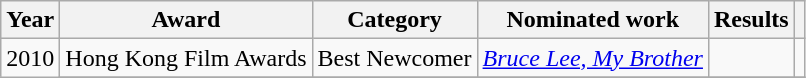<table class="wikitable sortable plainrowheaders">
<tr>
<th scope="col">Year</th>
<th scope="col">Award</th>
<th scope="col">Category</th>
<th scope="col">Nominated work</th>
<th scope="col">Results</th>
<th scope="col" class="unsortable"></th>
</tr>
<tr>
<td rowspan="2">2010</td>
<td>Hong Kong Film Awards</td>
<td>Best Newcomer</td>
<td><em><a href='#'>Bruce Lee, My Brother</a></em></td>
<td></td>
<td></td>
</tr>
<tr>
</tr>
</table>
